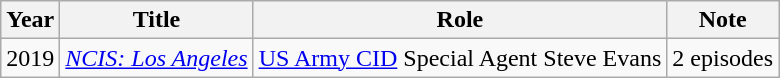<table class="wikitable sortable">
<tr>
<th>Year</th>
<th>Title</th>
<th>Role</th>
<th>Note</th>
</tr>
<tr>
<td>2019</td>
<td><em><a href='#'>NCIS: Los Angeles</a></em></td>
<td><a href='#'>US Army CID</a> Special Agent Steve Evans</td>
<td>2 episodes</td>
</tr>
</table>
